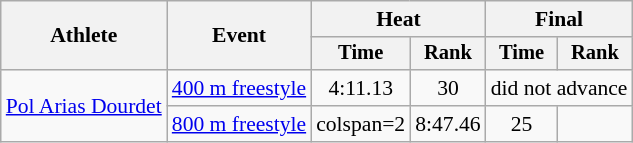<table class=wikitable style="font-size:90%">
<tr>
<th rowspan=2>Athlete</th>
<th rowspan=2>Event</th>
<th colspan="2">Heat</th>
<th colspan="2">Final</th>
</tr>
<tr style="font-size:95%">
<th>Time</th>
<th>Rank</th>
<th>Time</th>
<th>Rank</th>
</tr>
<tr align=center>
<td align=left rowspan=2><a href='#'>Pol Arias Dourdet</a></td>
<td align=left><a href='#'>400 m freestyle</a></td>
<td>4:11.13</td>
<td>30</td>
<td colspan=2>did not advance</td>
</tr>
<tr align=center>
<td align=left><a href='#'>800 m freestyle</a></td>
<td>colspan=2 </td>
<td>8:47.46</td>
<td>25</td>
</tr>
</table>
